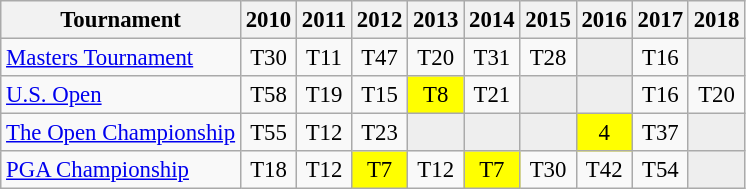<table class="wikitable" style="font-size:95%;text-align:center;">
<tr>
<th>Tournament</th>
<th>2010</th>
<th>2011</th>
<th>2012</th>
<th>2013</th>
<th>2014</th>
<th>2015</th>
<th>2016</th>
<th>2017</th>
<th>2018</th>
</tr>
<tr>
<td align=left><a href='#'>Masters Tournament</a></td>
<td>T30</td>
<td>T11</td>
<td>T47</td>
<td>T20</td>
<td>T31</td>
<td>T28</td>
<td style="background:#eeeeee;"></td>
<td>T16</td>
<td style="background:#eeeeee;"></td>
</tr>
<tr>
<td align=left><a href='#'>U.S. Open</a></td>
<td>T58</td>
<td>T19</td>
<td>T15</td>
<td style="background:yellow;">T8</td>
<td>T21</td>
<td style="background:#eeeeee;"></td>
<td style="background:#eeeeee;"></td>
<td>T16</td>
<td>T20</td>
</tr>
<tr>
<td align=left><a href='#'>The Open Championship</a></td>
<td>T55</td>
<td>T12</td>
<td>T23</td>
<td style="background:#eeeeee;"></td>
<td style="background:#eeeeee;"></td>
<td style="background:#eeeeee;"></td>
<td style="background:yellow;">4</td>
<td>T37</td>
<td style="background:#eeeeee;"></td>
</tr>
<tr>
<td align=left><a href='#'>PGA Championship</a></td>
<td>T18</td>
<td>T12</td>
<td style="background:yellow;">T7</td>
<td>T12</td>
<td style="background:yellow;">T7</td>
<td>T30</td>
<td>T42</td>
<td>T54</td>
<td style="background:#eeeeee;"></td>
</tr>
</table>
